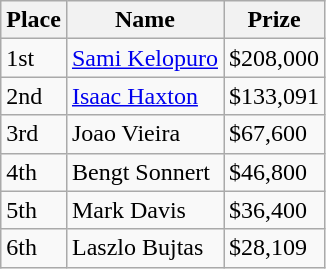<table class="wikitable">
<tr>
<th>Place</th>
<th>Name</th>
<th>Prize</th>
</tr>
<tr>
<td>1st</td>
<td> <a href='#'>Sami Kelopuro</a></td>
<td>$208,000</td>
</tr>
<tr>
<td>2nd</td>
<td> <a href='#'>Isaac Haxton</a></td>
<td>$133,091</td>
</tr>
<tr>
<td>3rd</td>
<td> Joao Vieira</td>
<td>$67,600</td>
</tr>
<tr>
<td>4th</td>
<td> Bengt Sonnert</td>
<td>$46,800</td>
</tr>
<tr>
<td>5th</td>
<td> Mark Davis</td>
<td>$36,400</td>
</tr>
<tr>
<td>6th</td>
<td> Laszlo Bujtas</td>
<td>$28,109</td>
</tr>
</table>
